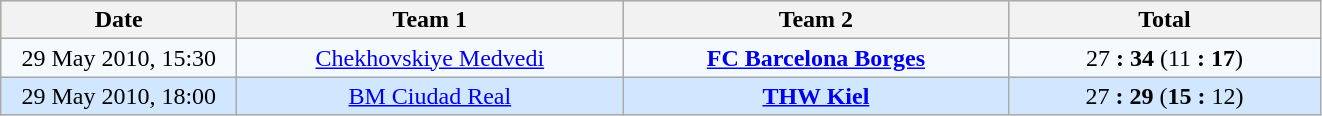<table class="wikitable" style="text-align:center">
<tr style="background-color:#EBE085;">
<th style="width:150px;">Date</th>
<th style="width:250px;">Team 1</th>
<th style="width:250px;">Team 2</th>
<th style="width:200px;">Total</th>
</tr>
<tr bgcolor=#F5FAFF>
<td>29 May 2010, 15:30</td>
<td> <a href='#'>Chekhovskiye Medvedi</a></td>
<td> <strong><a href='#'>FC Barcelona Borges</a></strong></td>
<td>27 <strong>:</strong> <strong>34</strong> (11 <strong>:</strong> <strong>17</strong>)</td>
</tr>
<tr bgcolor=#D0E7FF>
<td>29 May 2010, 18:00</td>
<td> <a href='#'>BM Ciudad Real</a></td>
<td> <strong><a href='#'>THW Kiel</a></strong></td>
<td>27 <strong>:</strong> <strong>29</strong> (<strong>15</strong> <strong>:</strong> 12)</td>
</tr>
</table>
